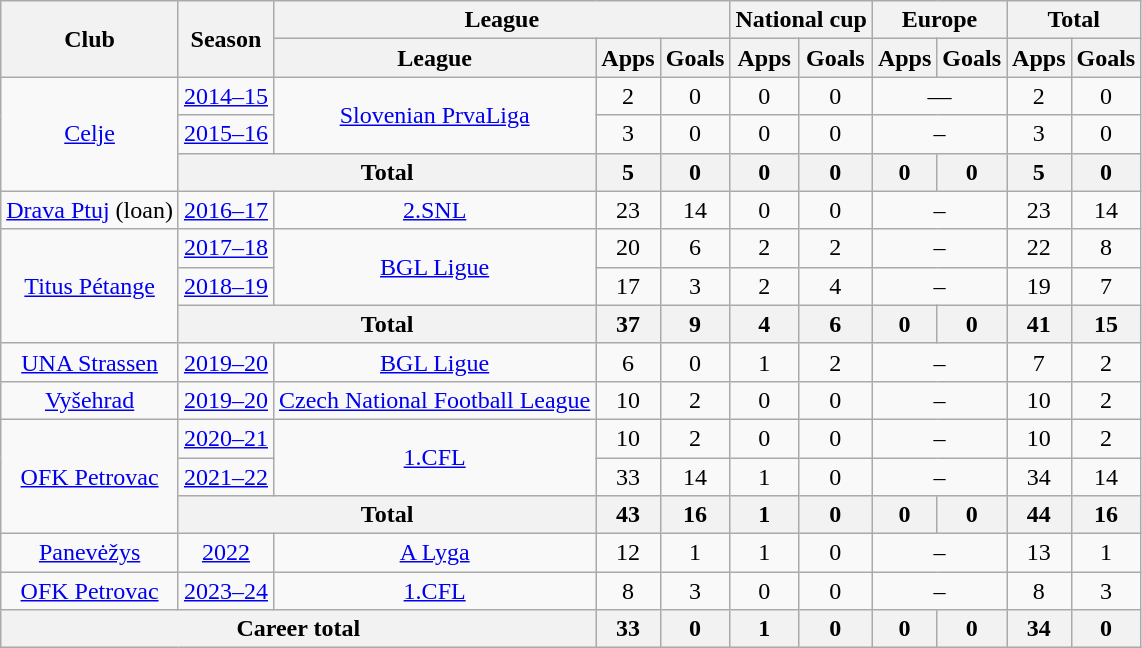<table class="wikitable" style="text-align:center">
<tr>
<th rowspan="2">Club</th>
<th rowspan="2">Season</th>
<th colspan="3">League</th>
<th colspan="2">National cup</th>
<th colspan="2">Europe</th>
<th colspan="2">Total</th>
</tr>
<tr>
<th>League</th>
<th>Apps</th>
<th>Goals</th>
<th>Apps</th>
<th>Goals</th>
<th>Apps</th>
<th>Goals</th>
<th>Apps</th>
<th>Goals</th>
</tr>
<tr>
<td rowspan="3"><a href='#'>Celje</a></td>
<td><a href='#'>2014–15</a></td>
<td rowspan="2"><a href='#'>Slovenian PrvaLiga</a></td>
<td>2</td>
<td>0</td>
<td>0</td>
<td>0</td>
<td colspan="2">—</td>
<td>2</td>
<td>0</td>
</tr>
<tr>
<td><a href='#'>2015–16</a></td>
<td>3</td>
<td>0</td>
<td>0</td>
<td>0</td>
<td colspan="2">–</td>
<td>3</td>
<td>0</td>
</tr>
<tr>
<th colspan="2">Total</th>
<th>5</th>
<th>0</th>
<th>0</th>
<th>0</th>
<th>0</th>
<th>0</th>
<th>5</th>
<th>0</th>
</tr>
<tr>
<td><a href='#'>Drava Ptuj</a> (loan)</td>
<td><a href='#'>2016–17</a></td>
<td><a href='#'>2.SNL</a></td>
<td>23</td>
<td>14</td>
<td>0</td>
<td>0</td>
<td colspan="2">–</td>
<td>23</td>
<td>14</td>
</tr>
<tr>
<td rowspan="3"><a href='#'>Titus Pétange</a></td>
<td><a href='#'>2017–18</a></td>
<td rowspan="2"><a href='#'>BGL Ligue</a></td>
<td>20</td>
<td>6</td>
<td>2</td>
<td>2</td>
<td colspan="2">–</td>
<td>22</td>
<td>8</td>
</tr>
<tr>
<td><a href='#'>2018–19</a></td>
<td>17</td>
<td>3</td>
<td>2</td>
<td>4</td>
<td colspan="2">–</td>
<td>19</td>
<td>7</td>
</tr>
<tr>
<th colspan="2">Total</th>
<th>37</th>
<th>9</th>
<th>4</th>
<th>6</th>
<th>0</th>
<th>0</th>
<th>41</th>
<th>15</th>
</tr>
<tr>
<td><a href='#'>UNA Strassen</a></td>
<td><a href='#'>2019–20</a></td>
<td><a href='#'>BGL Ligue</a></td>
<td>6</td>
<td>0</td>
<td>1</td>
<td>2</td>
<td colspan="2">–</td>
<td>7</td>
<td>2</td>
</tr>
<tr>
<td><a href='#'>Vyšehrad</a></td>
<td><a href='#'>2019–20</a></td>
<td><a href='#'>Czech National Football League</a></td>
<td>10</td>
<td>2</td>
<td>0</td>
<td>0</td>
<td colspan="2">–</td>
<td>10</td>
<td>2</td>
</tr>
<tr>
<td rowspan="3"><a href='#'>OFK Petrovac</a></td>
<td><a href='#'>2020–21</a></td>
<td rowspan="2"><a href='#'>1.CFL</a></td>
<td>10</td>
<td>2</td>
<td>0</td>
<td>0</td>
<td colspan="2">–</td>
<td>10</td>
<td>2</td>
</tr>
<tr>
<td><a href='#'>2021–22</a></td>
<td>33</td>
<td>14</td>
<td>1</td>
<td>0</td>
<td colspan="2">–</td>
<td>34</td>
<td>14</td>
</tr>
<tr>
<th colspan="2">Total</th>
<th>43</th>
<th>16</th>
<th>1</th>
<th>0</th>
<th>0</th>
<th>0</th>
<th>44</th>
<th>16</th>
</tr>
<tr>
<td><a href='#'>Panevėžys</a></td>
<td><a href='#'>2022</a></td>
<td><a href='#'>A Lyga</a></td>
<td>12</td>
<td>1</td>
<td>1</td>
<td>0</td>
<td colspan="2">–</td>
<td>13</td>
<td>1</td>
</tr>
<tr>
<td><a href='#'>OFK Petrovac</a></td>
<td><a href='#'>2023–24</a></td>
<td><a href='#'>1.CFL</a></td>
<td>8</td>
<td>3</td>
<td>0</td>
<td>0</td>
<td colspan="2">–</td>
<td>8</td>
<td>3</td>
</tr>
<tr>
<th colspan="3">Career total</th>
<th>33</th>
<th>0</th>
<th>1</th>
<th>0</th>
<th>0</th>
<th>0</th>
<th>34</th>
<th>0</th>
</tr>
</table>
